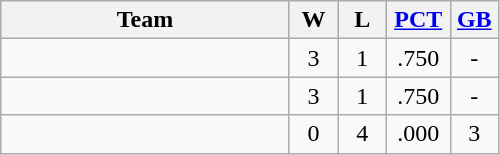<table class="wikitable" style="text-align:center">
<tr>
<th width=185px>Team</th>
<th width=25px>W</th>
<th width=25px>L</th>
<th width=35px><a href='#'>PCT</a></th>
<th width=25px><a href='#'>GB</a></th>
</tr>
<tr align=center>
<td align="left"><strong></strong></td>
<td>3</td>
<td>1</td>
<td>.750</td>
<td>-</td>
</tr>
<tr align="center">
<td align="left"></td>
<td>3</td>
<td>1</td>
<td>.750</td>
<td>-</td>
</tr>
<tr align="center">
<td align="left"></td>
<td>0</td>
<td>4</td>
<td>.000</td>
<td>3</td>
</tr>
</table>
